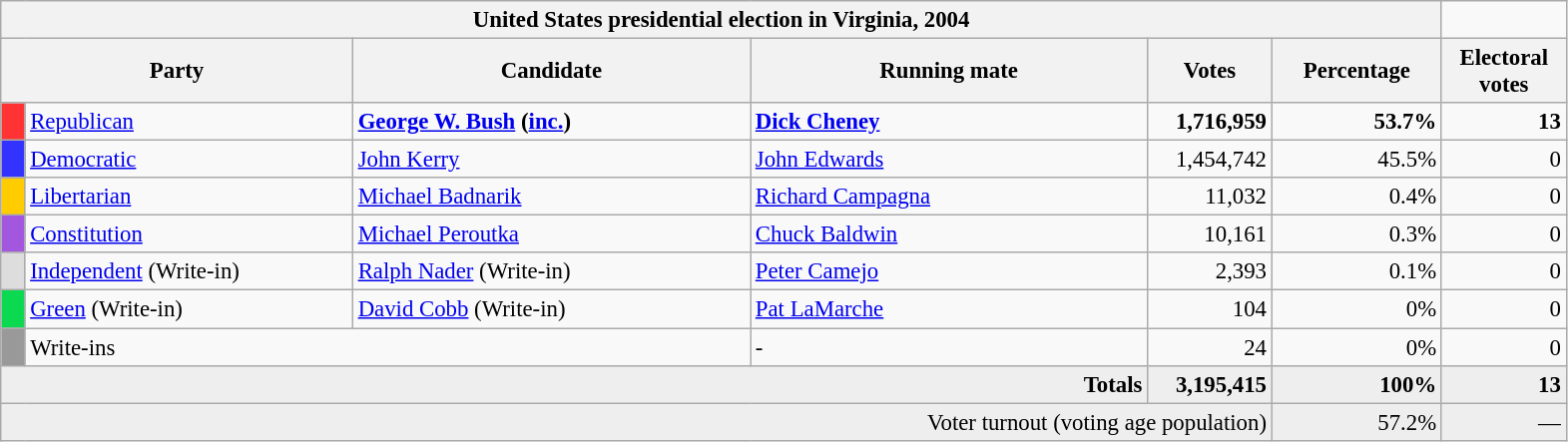<table class="wikitable" style="font-size:95%;">
<tr>
<th colspan="6">United States presidential election in Virginia, 2004</th>
</tr>
<tr>
<th colspan="2" style="width: 15em">Party</th>
<th style="width: 17em">Candidate</th>
<th style="width: 17em">Running mate</th>
<th style="width: 5em">Votes</th>
<th style="width: 7em">Percentage</th>
<th style="width: 5em">Electoral votes</th>
</tr>
<tr>
<th style="background:#f33; width:3px;"></th>
<td style="width: 130px"><a href='#'>Republican</a></td>
<td><strong><a href='#'>George W. Bush</a></strong> <strong>(<a href='#'>inc.</a>)</strong></td>
<td><strong><a href='#'>Dick Cheney</a></strong></td>
<td style="text-align:right;"><strong>1,716,959</strong></td>
<td style="text-align:right;"><strong>53.7%</strong></td>
<td style="text-align:right;"><strong>13</strong></td>
</tr>
<tr>
<th style="background:#33f; width:3px;"></th>
<td style="width: 130px"><a href='#'>Democratic</a></td>
<td><a href='#'>John Kerry</a></td>
<td><a href='#'>John Edwards</a></td>
<td style="text-align:right;">1,454,742</td>
<td style="text-align:right;">45.5%</td>
<td style="text-align:right;">0</td>
</tr>
<tr>
<th style="background:#fc0; width:3px;"></th>
<td style="width: 130px"><a href='#'>Libertarian</a></td>
<td><a href='#'>Michael Badnarik</a></td>
<td><a href='#'>Richard Campagna</a></td>
<td style="text-align:right;">11,032</td>
<td style="text-align:right;">0.4%</td>
<td style="text-align:right;">0</td>
</tr>
<tr>
<th style="background:#a356de; width:3px;"></th>
<td style="width: 130px"><a href='#'>Constitution</a></td>
<td><a href='#'>Michael Peroutka</a></td>
<td><a href='#'>Chuck Baldwin</a></td>
<td style="text-align:right;">10,161</td>
<td style="text-align:right;">0.3%</td>
<td style="text-align:right;">0</td>
</tr>
<tr>
<th style="background:#ddd; width:3px;"></th>
<td style="width: 130px"><a href='#'>Independent</a> (Write-in)</td>
<td><a href='#'>Ralph Nader</a> (Write-in)</td>
<td><a href='#'>Peter Camejo</a></td>
<td style="text-align:right;">2,393</td>
<td style="text-align:right;">0.1%</td>
<td style="text-align:right;">0</td>
</tr>
<tr>
<th style="background:#0bda51; width:3px;"></th>
<td style="width: 130px"><a href='#'>Green</a> (Write-in)</td>
<td><a href='#'>David Cobb</a> (Write-in)</td>
<td><a href='#'>Pat LaMarche</a></td>
<td style="text-align:right;">104</td>
<td style="text-align:right;">0%</td>
<td style="text-align:right;">0</td>
</tr>
<tr>
<th style="background:#999; width:3px;"></th>
<td colspan="2">Write-ins</td>
<td>-</td>
<td style="text-align:right;">24</td>
<td style="text-align:right;">0%</td>
<td style="text-align:right;">0</td>
</tr>
<tr style="background:#eee; text-align:right;">
<td colspan="4"><strong>Totals</strong></td>
<td><strong>3,195,415</strong></td>
<td><strong>100%</strong></td>
<td><strong>13</strong></td>
</tr>
<tr style="background:#eee; text-align:right;">
<td colspan="5">Voter turnout (voting age population)</td>
<td>57.2%</td>
<td>—</td>
</tr>
</table>
